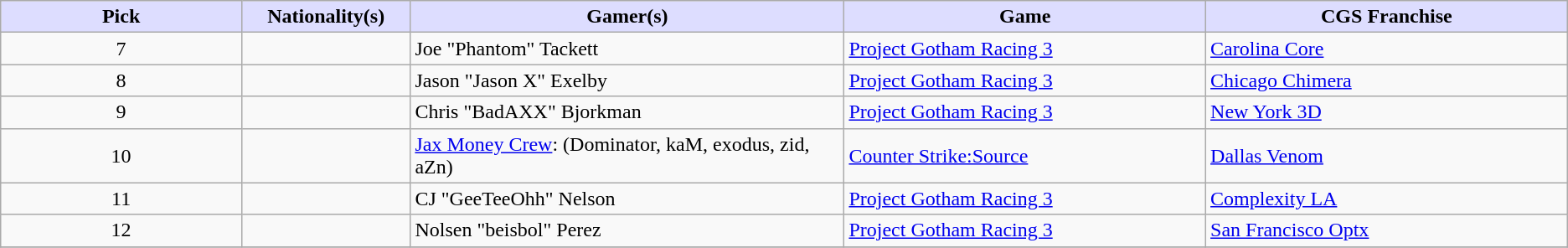<table class="wikitable">
<tr>
<th style="background:#DDDDFF;" width="10%">Pick</th>
<th style="background:#DDDDFF;" width="5%">Nationality(s)</th>
<th style="background:#DDDDFF;" width="18%">Gamer(s)</th>
<th style="background:#DDDDFF;" width="15%">Game</th>
<th style="background:#DDDDFF;" width="15%">CGS Franchise</th>
</tr>
<tr>
<td align=center>7</td>
<td></td>
<td>Joe "Phantom" Tackett</td>
<td><a href='#'>Project Gotham Racing 3</a></td>
<td><a href='#'>Carolina Core</a></td>
</tr>
<tr>
<td align=center>8</td>
<td></td>
<td>Jason "Jason X" Exelby</td>
<td><a href='#'>Project Gotham Racing 3</a></td>
<td><a href='#'>Chicago Chimera</a></td>
</tr>
<tr>
<td align=center>9</td>
<td></td>
<td>Chris "BadAXX" Bjorkman</td>
<td><a href='#'>Project Gotham Racing 3</a></td>
<td><a href='#'>New York 3D</a></td>
</tr>
<tr>
<td align=center>10</td>
<td></td>
<td><a href='#'>Jax Money Crew</a>: (Dominator, kaM, exodus, zid, aZn)</td>
<td><a href='#'>Counter Strike:Source</a></td>
<td><a href='#'>Dallas Venom</a></td>
</tr>
<tr>
<td align=center>11</td>
<td></td>
<td>CJ "GeeTeeOhh" Nelson</td>
<td><a href='#'>Project Gotham Racing 3</a></td>
<td><a href='#'>Complexity LA</a></td>
</tr>
<tr>
<td align=center>12</td>
<td></td>
<td>Nolsen "beisbol" Perez</td>
<td><a href='#'>Project Gotham Racing 3</a></td>
<td><a href='#'>San Francisco Optx</a></td>
</tr>
<tr>
</tr>
</table>
